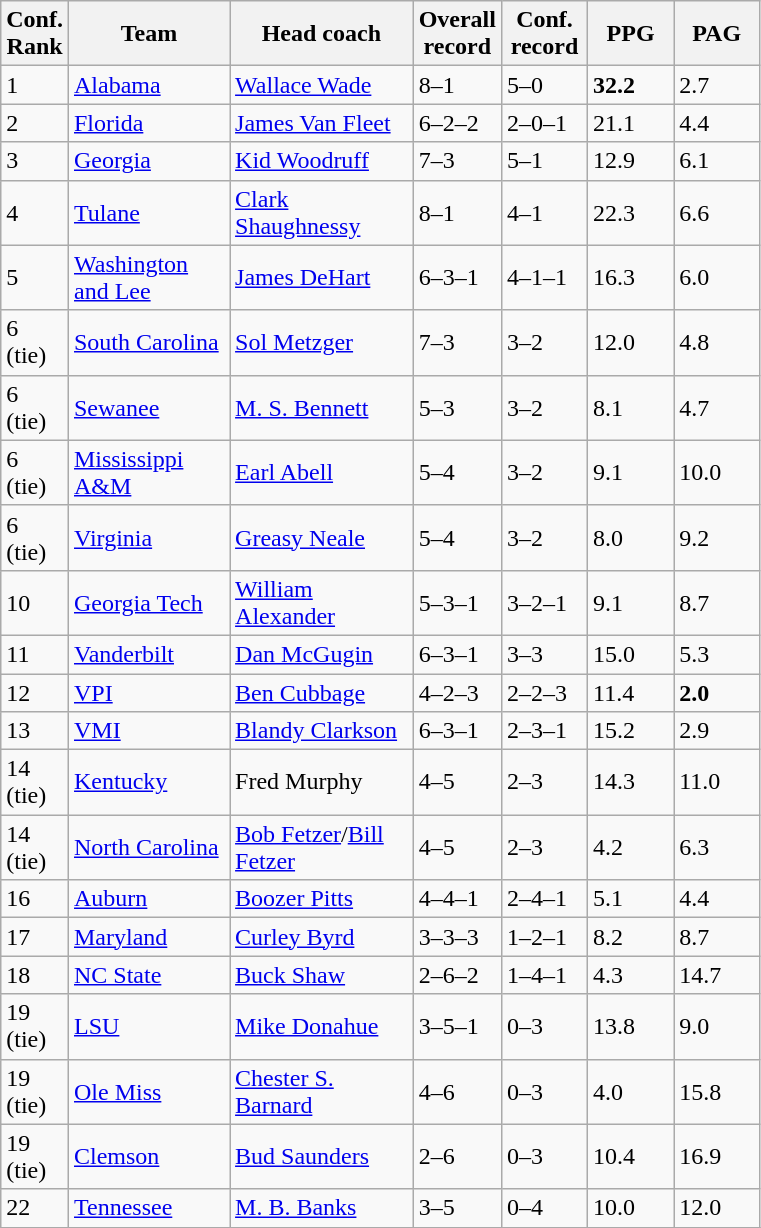<table class="sortable wikitable">
<tr>
<th width="25">Conf. Rank</th>
<th width="100">Team</th>
<th width="115">Head coach</th>
<th width="50">Overall record</th>
<th width="50">Conf. record</th>
<th width="50">PPG</th>
<th width="50">PAG</th>
</tr>
<tr align="left" bgcolor="">
<td>1</td>
<td><a href='#'>Alabama</a></td>
<td><a href='#'>Wallace Wade</a></td>
<td>8–1</td>
<td>5–0</td>
<td><strong>32.2</strong></td>
<td>2.7</td>
</tr>
<tr align="left" bgcolor="">
<td>2</td>
<td><a href='#'>Florida</a></td>
<td><a href='#'>James Van Fleet</a></td>
<td>6–2–2</td>
<td>2–0–1</td>
<td>21.1</td>
<td>4.4</td>
</tr>
<tr align="left" bgcolor="">
<td>3</td>
<td><a href='#'>Georgia</a></td>
<td><a href='#'>Kid Woodruff</a></td>
<td>7–3</td>
<td>5–1</td>
<td>12.9</td>
<td>6.1</td>
</tr>
<tr align="left" bgcolor="">
<td>4</td>
<td><a href='#'>Tulane</a></td>
<td><a href='#'>Clark Shaughnessy</a></td>
<td>8–1</td>
<td>4–1</td>
<td>22.3</td>
<td>6.6</td>
</tr>
<tr align="left" bgcolor="">
<td>5</td>
<td><a href='#'>Washington and Lee</a></td>
<td><a href='#'>James DeHart</a></td>
<td>6–3–1</td>
<td>4–1–1</td>
<td>16.3</td>
<td>6.0</td>
</tr>
<tr align="left" bgcolor="">
<td>6 (tie)</td>
<td><a href='#'>South Carolina</a></td>
<td><a href='#'>Sol Metzger</a></td>
<td>7–3</td>
<td>3–2</td>
<td>12.0</td>
<td>4.8</td>
</tr>
<tr align="left" bgcolor="">
<td>6 (tie)</td>
<td><a href='#'>Sewanee</a></td>
<td><a href='#'>M. S. Bennett</a></td>
<td>5–3</td>
<td>3–2</td>
<td>8.1</td>
<td>4.7</td>
</tr>
<tr align="left" bgcolor="">
<td>6 (tie)</td>
<td><a href='#'>Mississippi A&M</a></td>
<td><a href='#'>Earl Abell</a></td>
<td>5–4</td>
<td>3–2</td>
<td>9.1</td>
<td>10.0</td>
</tr>
<tr align="left" bgcolor="">
<td>6 (tie)</td>
<td><a href='#'>Virginia</a></td>
<td><a href='#'>Greasy Neale</a></td>
<td>5–4</td>
<td>3–2</td>
<td>8.0</td>
<td>9.2</td>
</tr>
<tr align="left" bgcolor="">
<td>10</td>
<td><a href='#'>Georgia Tech</a></td>
<td><a href='#'>William Alexander</a></td>
<td>5–3–1</td>
<td>3–2–1</td>
<td>9.1</td>
<td>8.7</td>
</tr>
<tr align="left" bgcolor="">
<td>11</td>
<td><a href='#'>Vanderbilt</a></td>
<td><a href='#'>Dan McGugin</a></td>
<td>6–3–1</td>
<td>3–3</td>
<td>15.0</td>
<td>5.3</td>
</tr>
<tr align="left" bgcolor="">
<td>12</td>
<td><a href='#'>VPI</a></td>
<td><a href='#'>Ben Cubbage</a></td>
<td>4–2–3</td>
<td>2–2–3</td>
<td>11.4</td>
<td><strong>2.0</strong></td>
</tr>
<tr align="left" bgcolor="">
<td>13</td>
<td><a href='#'>VMI</a></td>
<td><a href='#'>Blandy Clarkson</a></td>
<td>6–3–1</td>
<td>2–3–1</td>
<td>15.2</td>
<td>2.9</td>
</tr>
<tr align="left" bgcolor="">
<td>14 (tie)</td>
<td><a href='#'>Kentucky</a></td>
<td>Fred Murphy</td>
<td>4–5</td>
<td>2–3</td>
<td>14.3</td>
<td>11.0</td>
</tr>
<tr align="left" bgcolor="">
<td>14 (tie)</td>
<td><a href='#'>North Carolina</a></td>
<td><a href='#'>Bob Fetzer</a>/<a href='#'>Bill Fetzer</a></td>
<td>4–5</td>
<td>2–3</td>
<td>4.2</td>
<td>6.3</td>
</tr>
<tr align="left" bgcolor="">
<td>16</td>
<td><a href='#'>Auburn</a></td>
<td><a href='#'>Boozer Pitts</a></td>
<td>4–4–1</td>
<td>2–4–1</td>
<td>5.1</td>
<td>4.4</td>
</tr>
<tr align="left" bgcolor="">
<td>17</td>
<td><a href='#'>Maryland</a></td>
<td><a href='#'>Curley Byrd</a></td>
<td>3–3–3</td>
<td>1–2–1</td>
<td>8.2</td>
<td>8.7</td>
</tr>
<tr align="left" bgcolor="">
<td>18</td>
<td><a href='#'>NC State</a></td>
<td><a href='#'>Buck Shaw</a></td>
<td>2–6–2</td>
<td>1–4–1</td>
<td>4.3</td>
<td>14.7</td>
</tr>
<tr align="left" bgcolor="">
<td>19 (tie)</td>
<td><a href='#'>LSU</a></td>
<td><a href='#'>Mike Donahue</a></td>
<td>3–5–1</td>
<td>0–3</td>
<td>13.8</td>
<td>9.0</td>
</tr>
<tr align="left" bgcolor="">
<td>19 (tie)</td>
<td><a href='#'>Ole Miss</a></td>
<td><a href='#'>Chester S. Barnard</a></td>
<td>4–6</td>
<td>0–3</td>
<td>4.0</td>
<td>15.8</td>
</tr>
<tr align="left" bgcolor="">
<td>19 (tie)</td>
<td><a href='#'>Clemson</a></td>
<td><a href='#'>Bud Saunders</a></td>
<td>2–6</td>
<td>0–3</td>
<td>10.4</td>
<td>16.9</td>
</tr>
<tr align="left" bgcolor="">
<td>22</td>
<td><a href='#'>Tennessee</a></td>
<td><a href='#'>M. B. Banks</a></td>
<td>3–5</td>
<td>0–4</td>
<td>10.0</td>
<td>12.0</td>
</tr>
<tr align="left" bgcolor="">
</tr>
</table>
